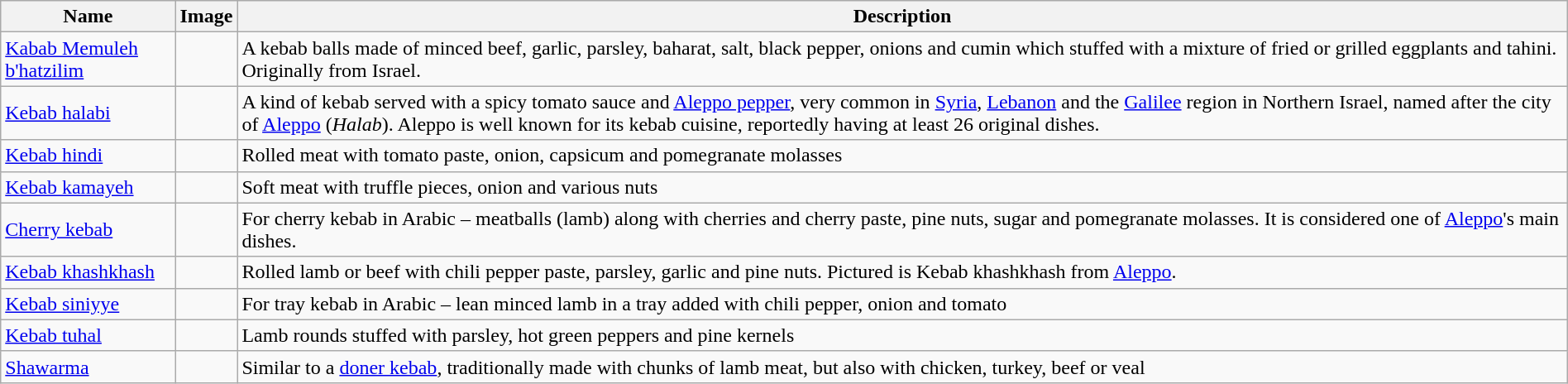<table class="wikitable sortable" width="100%">
<tr>
<th>Name</th>
<th class="unsortable">Image</th>
<th>Description</th>
</tr>
<tr>
<td><a href='#'>Kabab Memuleh b'hatzilim</a></td>
<td></td>
<td>A kebab balls made of minced beef, garlic, parsley, baharat, salt, black pepper, onions and cumin which stuffed with a mixture of fried or grilled eggplants and tahini. Originally from Israel.</td>
</tr>
<tr>
<td><a href='#'>Kebab halabi</a></td>
<td></td>
<td>A kind of kebab served with a spicy tomato sauce and <a href='#'>Aleppo pepper</a>, very common in <a href='#'>Syria</a>, <a href='#'>Lebanon</a> and the <a href='#'>Galilee</a> region in Northern Israel, named after the city of <a href='#'>Aleppo</a> (<em>Halab</em>). Aleppo is well known for its kebab cuisine, reportedly having at least 26 original dishes.</td>
</tr>
<tr>
<td><a href='#'>Kebab hindi</a></td>
<td></td>
<td>Rolled meat with tomato paste, onion, capsicum and pomegranate molasses</td>
</tr>
<tr>
<td><a href='#'>Kebab kamayeh</a></td>
<td></td>
<td>Soft meat with truffle pieces, onion and various nuts</td>
</tr>
<tr>
<td><a href='#'>Cherry kebab</a></td>
<td></td>
<td>For cherry kebab in Arabic – meatballs (lamb) along with cherries and cherry paste, pine nuts, sugar and pomegranate molasses. It is considered one of <a href='#'>Aleppo</a>'s main dishes.</td>
</tr>
<tr>
<td><a href='#'>Kebab khashkhash</a></td>
<td></td>
<td>Rolled lamb or beef with chili pepper paste, parsley, garlic and pine nuts. Pictured is Kebab khashkhash from <a href='#'>Aleppo</a>.</td>
</tr>
<tr>
<td><a href='#'>Kebab siniyye</a></td>
<td></td>
<td>For tray kebab in Arabic – lean minced lamb in a tray added with chili pepper, onion and tomato</td>
</tr>
<tr>
<td><a href='#'>Kebab tuhal</a></td>
<td></td>
<td>Lamb rounds stuffed with parsley, hot green peppers and pine kernels</td>
</tr>
<tr>
<td><a href='#'>Shawarma</a></td>
<td></td>
<td>Similar to a <a href='#'>doner kebab</a>, traditionally made with chunks of lamb meat, but also with chicken, turkey, beef or veal</td>
</tr>
</table>
